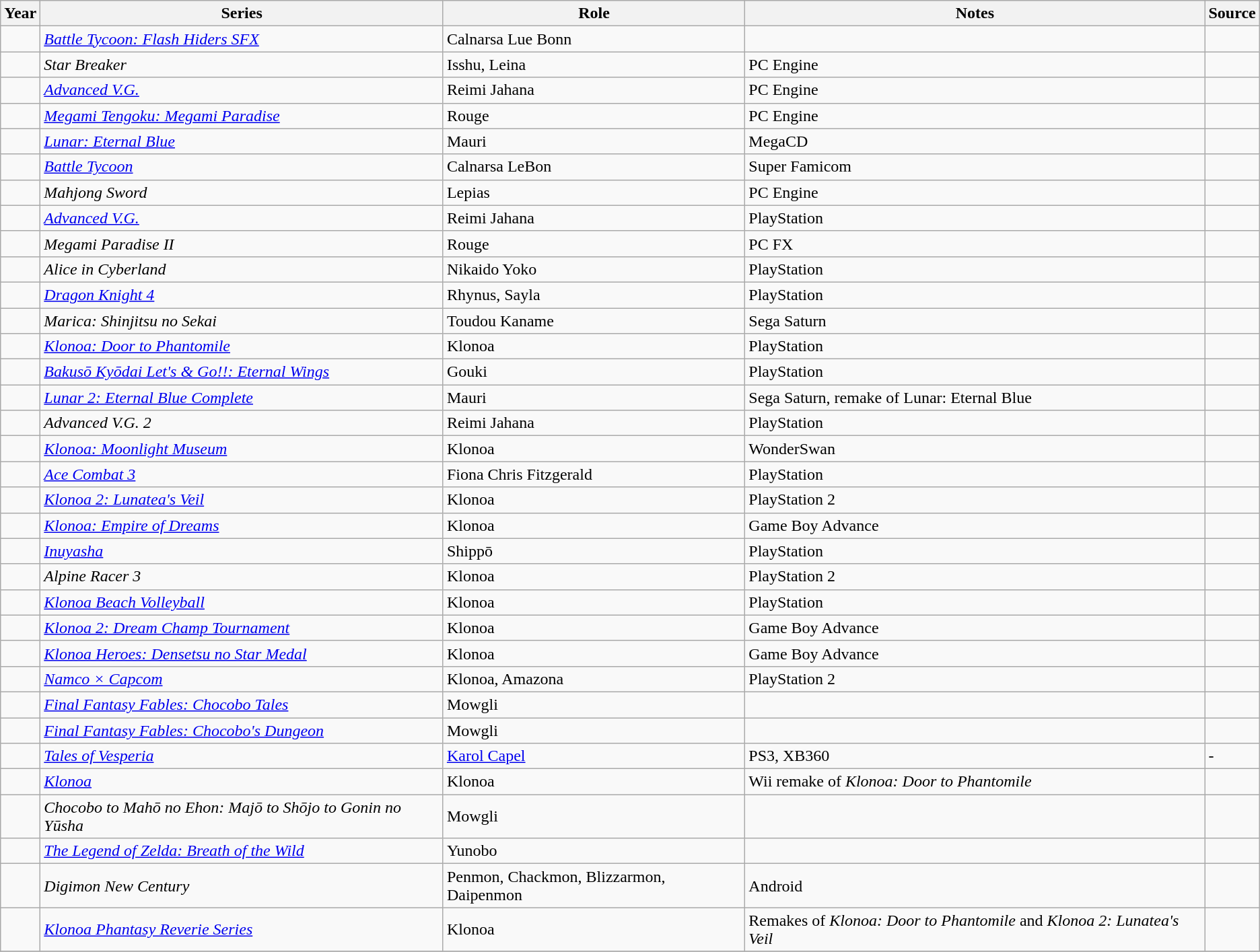<table class="wikitable sortable plainrowheaders">
<tr>
<th>Year</th>
<th>Series</th>
<th>Role</th>
<th class="unsortable">Notes</th>
<th class="unsortable">Source</th>
</tr>
<tr>
<td></td>
<td><em><a href='#'>Battle Tycoon: Flash Hiders SFX</a></em></td>
<td>Calnarsa Lue Bonn</td>
<td></td>
</tr>
<tr>
<td></td>
<td><em>Star Breaker</em></td>
<td>Isshu, Leina</td>
<td>PC Engine</td>
<td></td>
</tr>
<tr>
<td></td>
<td><em><a href='#'>Advanced V.G.</a></em></td>
<td>Reimi Jahana</td>
<td>PC Engine</td>
<td></td>
</tr>
<tr>
<td></td>
<td><em><a href='#'>Megami Tengoku: Megami Paradise</a></em></td>
<td>Rouge</td>
<td>PC Engine</td>
<td></td>
</tr>
<tr>
<td></td>
<td><em><a href='#'>Lunar: Eternal Blue</a></em></td>
<td>Mauri</td>
<td>MegaCD</td>
<td></td>
</tr>
<tr>
<td></td>
<td><em><a href='#'>Battle Tycoon</a></em></td>
<td>Calnarsa LeBon</td>
<td>Super Famicom</td>
<td></td>
</tr>
<tr>
<td></td>
<td><em>Mahjong Sword</em></td>
<td>Lepias</td>
<td>PC Engine</td>
<td></td>
</tr>
<tr>
<td></td>
<td><em><a href='#'>Advanced V.G.</a></em></td>
<td>Reimi Jahana</td>
<td>PlayStation</td>
<td></td>
</tr>
<tr>
<td></td>
<td><em>Megami Paradise II</em></td>
<td>Rouge</td>
<td>PC FX</td>
<td></td>
</tr>
<tr>
<td></td>
<td><em>Alice in Cyberland</em></td>
<td>Nikaido Yoko</td>
<td>PlayStation</td>
<td></td>
</tr>
<tr>
<td></td>
<td><em><a href='#'>Dragon Knight 4</a></em></td>
<td>Rhynus, Sayla</td>
<td>PlayStation</td>
<td></td>
</tr>
<tr>
<td></td>
<td><em>Marica: Shinjitsu no Sekai</em></td>
<td>Toudou Kaname</td>
<td>Sega Saturn</td>
<td></td>
</tr>
<tr>
<td></td>
<td><em><a href='#'>Klonoa: Door to Phantomile</a></em></td>
<td>Klonoa</td>
<td>PlayStation</td>
<td></td>
</tr>
<tr>
<td></td>
<td><em><a href='#'>Bakusō Kyōdai Let's & Go!!: Eternal Wings</a></em></td>
<td>Gouki</td>
<td>PlayStation</td>
<td></td>
</tr>
<tr>
<td></td>
<td><em><a href='#'>Lunar 2: Eternal Blue Complete</a></em></td>
<td>Mauri</td>
<td>Sega Saturn, remake of Lunar: Eternal Blue</td>
<td></td>
</tr>
<tr>
<td></td>
<td><em>Advanced V.G. 2</em></td>
<td>Reimi Jahana</td>
<td>PlayStation</td>
<td></td>
</tr>
<tr>
<td></td>
<td><em><a href='#'>Klonoa: Moonlight Museum</a></em></td>
<td>Klonoa</td>
<td>WonderSwan</td>
<td></td>
</tr>
<tr>
<td></td>
<td><em><a href='#'>Ace Combat 3</a></em></td>
<td>Fiona Chris Fitzgerald</td>
<td>PlayStation</td>
<td></td>
</tr>
<tr>
<td></td>
<td><em><a href='#'>Klonoa 2: Lunatea's Veil</a></em></td>
<td>Klonoa</td>
<td>PlayStation 2</td>
<td></td>
</tr>
<tr>
<td></td>
<td><em><a href='#'>Klonoa: Empire of Dreams</a></em></td>
<td>Klonoa</td>
<td>Game Boy Advance</td>
<td></td>
</tr>
<tr>
<td></td>
<td><em><a href='#'>Inuyasha</a></em></td>
<td>Shippō</td>
<td>PlayStation</td>
<td></td>
</tr>
<tr>
<td></td>
<td><em>Alpine Racer 3</em></td>
<td>Klonoa</td>
<td>PlayStation 2</td>
<td></td>
</tr>
<tr>
<td></td>
<td><em><a href='#'>Klonoa Beach Volleyball</a></em></td>
<td>Klonoa</td>
<td>PlayStation</td>
<td></td>
</tr>
<tr>
<td></td>
<td><em><a href='#'>Klonoa 2: Dream Champ Tournament</a></em></td>
<td>Klonoa</td>
<td>Game Boy Advance</td>
<td></td>
</tr>
<tr>
<td></td>
<td><em><a href='#'>Klonoa Heroes: Densetsu no Star Medal</a></em></td>
<td>Klonoa</td>
<td>Game Boy Advance</td>
<td></td>
</tr>
<tr>
<td></td>
<td><em><a href='#'>Namco × Capcom</a></em></td>
<td>Klonoa, Amazona</td>
<td>PlayStation 2</td>
<td></td>
</tr>
<tr>
<td></td>
<td><em><a href='#'>Final Fantasy Fables: Chocobo Tales</a></em></td>
<td>Mowgli</td>
<td></td>
<td></td>
</tr>
<tr>
<td></td>
<td><em><a href='#'>Final Fantasy Fables: Chocobo's Dungeon</a></em></td>
<td>Mowgli</td>
<td></td>
<td></td>
</tr>
<tr>
<td></td>
<td><em><a href='#'>Tales of Vesperia</a></em></td>
<td><a href='#'>Karol Capel</a></td>
<td>PS3, XB360</td>
<td>-</td>
</tr>
<tr>
<td></td>
<td><em><a href='#'>Klonoa</a></em></td>
<td>Klonoa</td>
<td>Wii remake of <em>Klonoa: Door to Phantomile</em></td>
<td></td>
</tr>
<tr>
<td></td>
<td><em>Chocobo to Mahō no Ehon: Majō to Shōjo to Gonin no Yūsha</em></td>
<td>Mowgli</td>
<td></td>
<td></td>
</tr>
<tr>
<td></td>
<td><em><a href='#'>The Legend of Zelda: Breath of the Wild</a></em></td>
<td>Yunobo</td>
<td></td>
<td></td>
</tr>
<tr>
<td></td>
<td><em>Digimon New Century</em></td>
<td>Penmon, Chackmon, Blizzarmon, Daipenmon</td>
<td>Android</td>
<td></td>
</tr>
<tr>
<td></td>
<td><em><a href='#'>Klonoa Phantasy Reverie Series</a></em></td>
<td>Klonoa</td>
<td>Remakes of <em>Klonoa: Door to Phantomile</em> and <em>Klonoa 2: Lunatea's Veil</em></td>
<td></td>
</tr>
<tr>
</tr>
</table>
